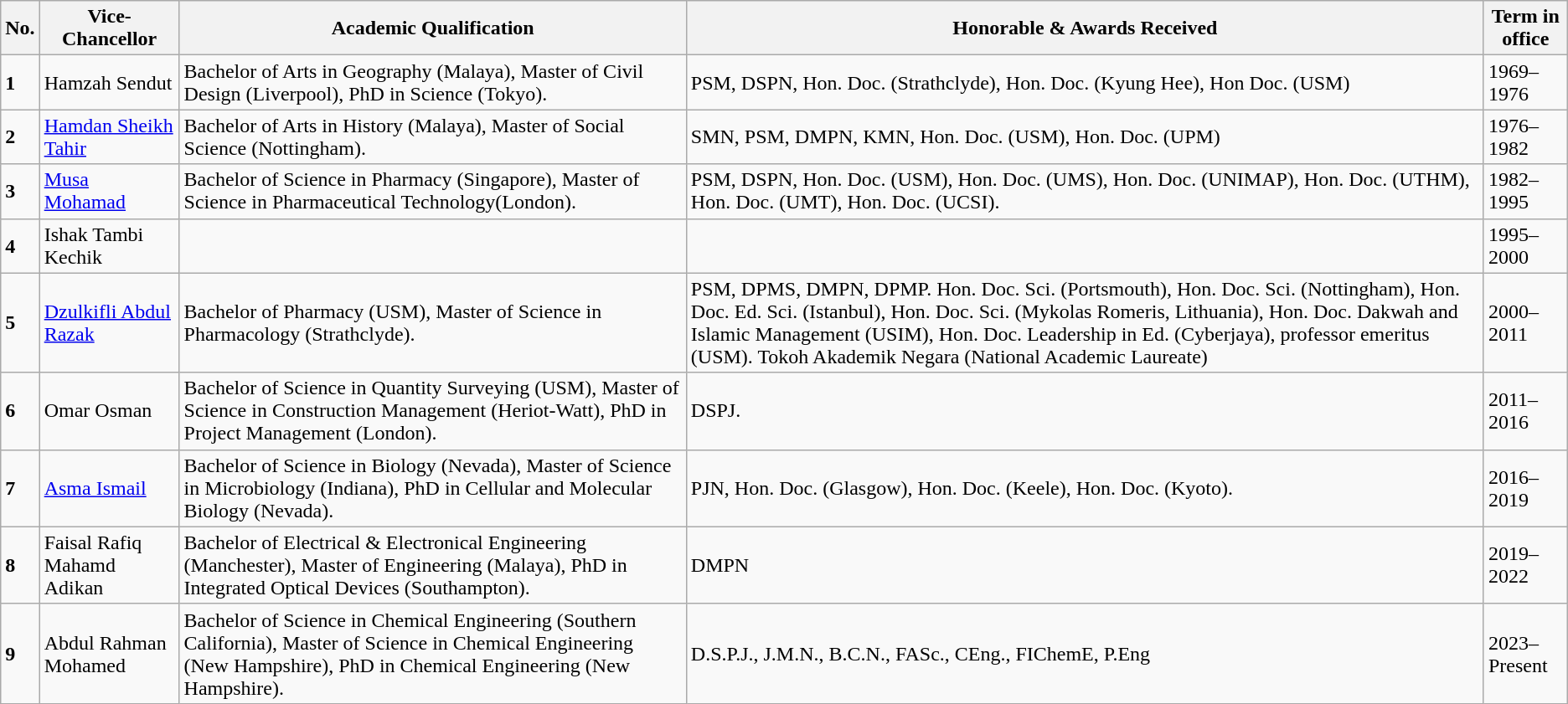<table class="wikitable">
<tr>
<th>No.</th>
<th>Vice-Chancellor</th>
<th>Academic Qualification</th>
<th>Honorable & Awards Received</th>
<th>Term in office</th>
</tr>
<tr>
<td><strong>1</strong></td>
<td>Hamzah Sendut</td>
<td>Bachelor of Arts in Geography (Malaya), Master of Civil Design (Liverpool), PhD in Science (Tokyo).</td>
<td>PSM, DSPN, Hon. Doc. (Strathclyde), Hon. Doc. (Kyung Hee), Hon Doc. (USM)</td>
<td>1969–1976</td>
</tr>
<tr>
<td><strong>2</strong></td>
<td><a href='#'>Hamdan Sheikh Tahir</a></td>
<td>Bachelor of Arts in History (Malaya), Master of Social Science (Nottingham).</td>
<td>SMN, PSM, DMPN, KMN, Hon. Doc. (USM), Hon. Doc. (UPM)</td>
<td>1976–1982</td>
</tr>
<tr>
<td><strong>3</strong></td>
<td><a href='#'>Musa Mohamad</a></td>
<td>Bachelor of Science in Pharmacy (Singapore), Master of Science in Pharmaceutical Technology(London).</td>
<td>PSM, DSPN, Hon. Doc. (USM), Hon. Doc. (UMS), Hon. Doc. (UNIMAP), Hon. Doc. (UTHM), Hon. Doc. (UMT), Hon. Doc. (UCSI).</td>
<td>1982–1995</td>
</tr>
<tr>
<td><strong>4</strong></td>
<td>Ishak Tambi Kechik</td>
<td></td>
<td></td>
<td>1995–2000</td>
</tr>
<tr>
<td><strong>5</strong></td>
<td><a href='#'>Dzulkifli Abdul Razak</a></td>
<td>Bachelor of Pharmacy (USM), Master of Science in Pharmacology (Strathclyde).</td>
<td>PSM, DPMS, DMPN, DPMP. Hon. Doc. Sci. (Portsmouth), Hon. Doc. Sci. (Nottingham), Hon. Doc. Ed. Sci. (Istanbul), Hon. Doc. Sci. (Mykolas Romeris, Lithuania), Hon. Doc. Dakwah and Islamic Management (USIM), Hon. Doc. Leadership in Ed. (Cyberjaya), professor emeritus (USM). Tokoh Akademik Negara (National Academic Laureate)</td>
<td>2000–2011</td>
</tr>
<tr>
<td><strong>6</strong></td>
<td>Omar Osman</td>
<td>Bachelor of Science in Quantity Surveying (USM), Master of Science in Construction Management (Heriot-Watt), PhD in Project Management (London).</td>
<td>DSPJ.</td>
<td>2011–2016</td>
</tr>
<tr>
<td><strong>7</strong></td>
<td><a href='#'>Asma Ismail</a></td>
<td>Bachelor of Science in Biology (Nevada), Master of Science in Microbiology (Indiana), PhD in Cellular and Molecular Biology (Nevada).</td>
<td>PJN, Hon. Doc. (Glasgow), Hon. Doc. (Keele), Hon. Doc. (Kyoto).</td>
<td>2016–2019</td>
</tr>
<tr>
<td><strong>8</strong></td>
<td>Faisal Rafiq Mahamd Adikan</td>
<td>Bachelor of Electrical & Electronical Engineering (Manchester), Master of Engineering (Malaya), PhD in Integrated Optical Devices (Southampton).</td>
<td>DMPN</td>
<td>2019–2022</td>
</tr>
<tr>
<td><strong>9</strong></td>
<td>Abdul Rahman Mohamed</td>
<td>Bachelor of Science in Chemical Engineering (Southern California), Master of Science in Chemical Engineering (New Hampshire), PhD in Chemical Engineering (New Hampshire).</td>
<td>D.S.P.J., J.M.N., B.C.N., FASc., CEng., FIChemE, P.Eng</td>
<td>2023–Present</td>
</tr>
</table>
